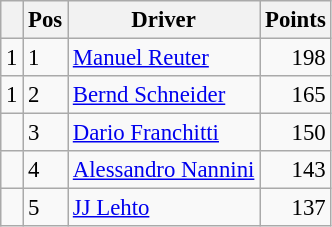<table class="wikitable" style="font-size: 95%;">
<tr>
<th></th>
<th>Pos</th>
<th>Driver</th>
<th>Points</th>
</tr>
<tr>
<td align="left"> 1</td>
<td>1</td>
<td> <a href='#'>Manuel Reuter</a></td>
<td align="right">198</td>
</tr>
<tr>
<td align="left"> 1</td>
<td>2</td>
<td> <a href='#'>Bernd Schneider</a></td>
<td align="right">165</td>
</tr>
<tr>
<td align="left"></td>
<td>3</td>
<td> <a href='#'>Dario Franchitti</a></td>
<td align="right">150</td>
</tr>
<tr>
<td align="left"></td>
<td>4</td>
<td> <a href='#'>Alessandro Nannini</a></td>
<td align="right">143</td>
</tr>
<tr>
<td align="left"></td>
<td>5</td>
<td> <a href='#'>JJ Lehto</a></td>
<td align="right">137</td>
</tr>
</table>
